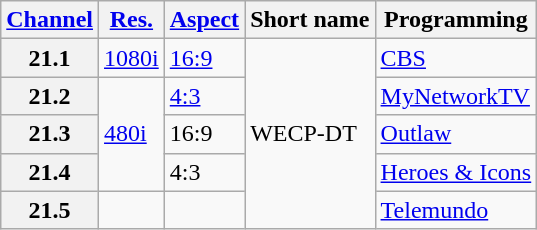<table class="wikitable">
<tr>
<th scope = "col"><a href='#'>Channel</a></th>
<th scope = "col"><a href='#'>Res.</a></th>
<th scope = "col"><a href='#'>Aspect</a></th>
<th scope = "col">Short name</th>
<th scope = "col">Programming</th>
</tr>
<tr>
<th scope = "row">21.1</th>
<td><a href='#'>1080i</a></td>
<td><a href='#'>16:9</a></td>
<td rowspan="5">WECP-DT</td>
<td><a href='#'>CBS</a></td>
</tr>
<tr>
<th scope = "row">21.2</th>
<td rowspan=3><a href='#'>480i</a></td>
<td><a href='#'>4:3</a></td>
<td><a href='#'>MyNetworkTV</a></td>
</tr>
<tr>
<th scope = "row">21.3</th>
<td>16:9</td>
<td><a href='#'>Outlaw</a></td>
</tr>
<tr>
<th scope = "row">21.4</th>
<td>4:3</td>
<td><a href='#'>Heroes & Icons</a></td>
</tr>
<tr>
<th scope = "row">21.5</th>
<td></td>
<td></td>
<td><a href='#'>Telemundo</a></td>
</tr>
</table>
